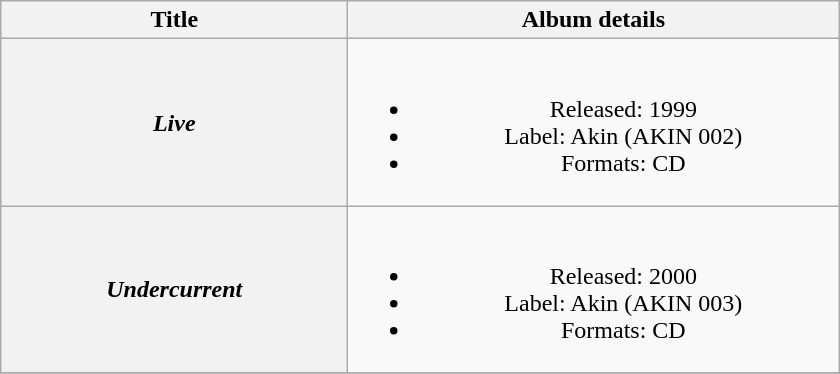<table class="wikitable plainrowheaders" style="text-align:center;">
<tr>
<th scope="col" rowspan="1" style="width:14em;">Title</th>
<th scope="col" rowspan="1" style="width:20em;">Album details</th>
</tr>
<tr>
<th scope="row"><em>Live</em></th>
<td><br><ul><li>Released: 1999</li><li>Label: Akin (AKIN 002)</li><li>Formats: CD</li></ul></td>
</tr>
<tr>
<th scope="row"><em>Undercurrent</em></th>
<td><br><ul><li>Released: 2000</li><li>Label: Akin (AKIN 003)</li><li>Formats: CD</li></ul></td>
</tr>
<tr>
</tr>
</table>
